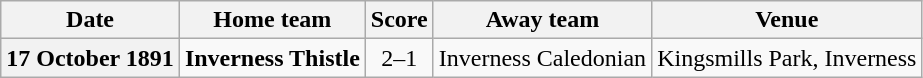<table class="wikitable football-result-list" style="max-width: 80em; text-align: center">
<tr>
<th scope="col">Date</th>
<th scope="col">Home team</th>
<th scope="col">Score</th>
<th scope="col">Away team</th>
<th scope="col">Venue</th>
</tr>
<tr>
<th scope="row">17 October 1891</th>
<td align=right><strong>Inverness Thistle</strong></td>
<td>2–1</td>
<td align=left>Inverness Caledonian</td>
<td align=left>Kingsmills Park, Inverness</td>
</tr>
</table>
